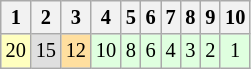<table class="wikitable" style="font-size: 85%;">
<tr>
<th>1</th>
<th>2</th>
<th>3</th>
<th>4</th>
<th>5</th>
<th>6</th>
<th>7</th>
<th>8</th>
<th>9</th>
<th>10</th>
</tr>
<tr align="center">
<td style="background:#FFFFBF;">20</td>
<td style="background:#DFDFDF;">15</td>
<td style="background:#FFDF9F;">12</td>
<td style="background:#DFFFDF;">10</td>
<td style="background:#DFFFDF;">8</td>
<td style="background:#DFFFDF;">6</td>
<td style="background:#DFFFDF;">4</td>
<td style="background:#DFFFDF;">3</td>
<td style="background:#DFFFDF;">2</td>
<td style="background:#DFFFDF;">1</td>
</tr>
</table>
